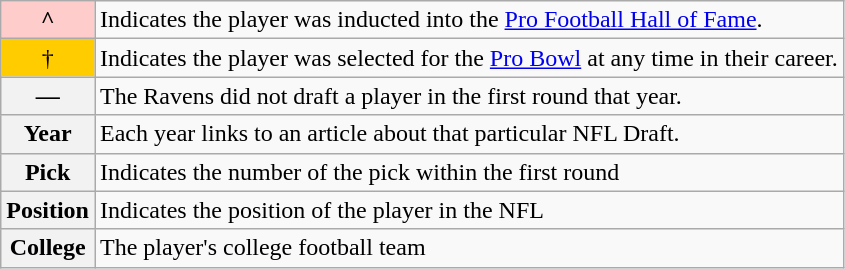<table class="wikitable">
<tr>
<th scope="row" style="background:#FFCCCC">^</th>
<td>Indicates the player was inducted into the <a href='#'>Pro Football Hall of Fame</a>.</td>
</tr>
<tr>
<td style="background-color:#FFCC00; border:1px solid #aaaaaa; width:2em;" align=center>†</td>
<td>Indicates the player was selected for the <a href='#'>Pro Bowl</a> at any time in their career.</td>
</tr>
<tr>
<th scope="row">—</th>
<td>The Ravens did not draft a player in the first round that year.</td>
</tr>
<tr>
<th scope="row">Year</th>
<td>Each year links to an article about that particular NFL Draft.</td>
</tr>
<tr>
<th scope="row">Pick</th>
<td>Indicates the number of the pick within the first round</td>
</tr>
<tr>
<th scope="row">Position</th>
<td>Indicates the position of the player in the NFL</td>
</tr>
<tr>
<th scope="row">College</th>
<td>The player's college football team</td>
</tr>
</table>
